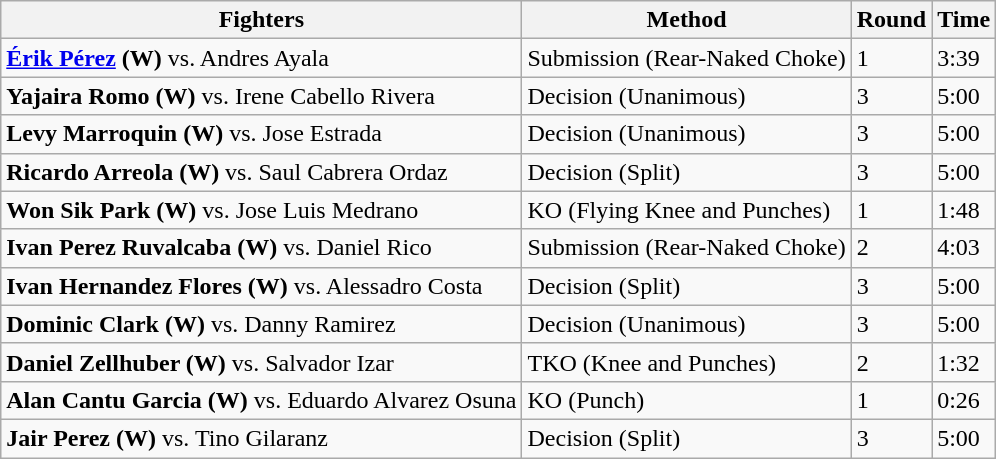<table class="wikitable">
<tr>
<th>Fighters</th>
<th>Method</th>
<th>Round</th>
<th>Time</th>
</tr>
<tr>
<td><strong><a href='#'>Érik Pérez</a> (W)</strong> vs. Andres Ayala</td>
<td>Submission (Rear-Naked Choke)</td>
<td>1</td>
<td>3:39</td>
</tr>
<tr>
<td><strong>Yajaira Romo (W)</strong> vs. Irene Cabello Rivera</td>
<td>Decision (Unanimous)</td>
<td>3</td>
<td>5:00</td>
</tr>
<tr>
<td><strong>Levy Marroquin (W)</strong> vs. Jose Estrada</td>
<td>Decision (Unanimous)</td>
<td>3</td>
<td>5:00</td>
</tr>
<tr>
<td><strong>Ricardo Arreola (W)</strong> vs. Saul Cabrera Ordaz</td>
<td>Decision (Split)</td>
<td>3</td>
<td>5:00</td>
</tr>
<tr>
<td><strong>Won Sik Park (W)</strong> vs. Jose Luis Medrano</td>
<td>KO (Flying Knee and Punches)</td>
<td>1</td>
<td>1:48</td>
</tr>
<tr>
<td><strong>Ivan Perez Ruvalcaba (W)</strong> vs. Daniel Rico</td>
<td>Submission (Rear-Naked Choke)</td>
<td>2</td>
<td>4:03</td>
</tr>
<tr>
<td><strong>Ivan Hernandez Flores (W)</strong> vs. Alessadro Costa</td>
<td>Decision (Split)</td>
<td>3</td>
<td>5:00</td>
</tr>
<tr>
<td><strong>Dominic Clark (W)</strong> vs. Danny Ramirez</td>
<td>Decision (Unanimous)</td>
<td>3</td>
<td>5:00</td>
</tr>
<tr>
<td><strong>Daniel Zellhuber (W)</strong> vs. Salvador Izar</td>
<td>TKO (Knee and Punches)</td>
<td>2</td>
<td>1:32</td>
</tr>
<tr>
<td><strong>Alan Cantu Garcia (W)</strong> vs. Eduardo Alvarez Osuna</td>
<td>KO (Punch)</td>
<td>1</td>
<td>0:26</td>
</tr>
<tr>
<td><strong>Jair Perez (W)</strong> vs. Tino Gilaranz</td>
<td>Decision (Split)</td>
<td>3</td>
<td>5:00</td>
</tr>
</table>
